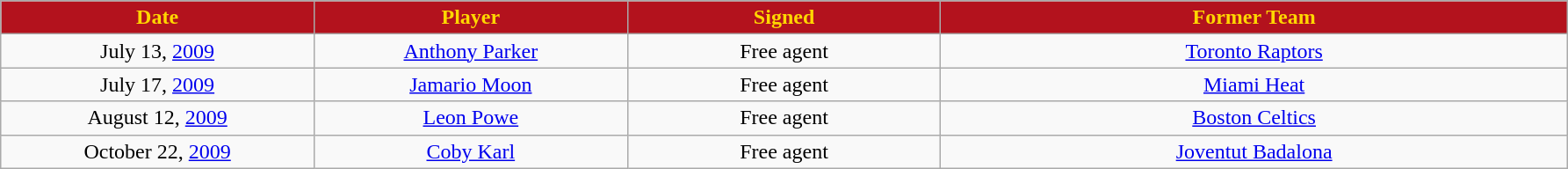<table class="wikitable sortable sortable">
<tr>
<th style="background:#B3121D; color:gold" width="10%">Date</th>
<th style="background:#B3121D; color:gold" width="10%">Player</th>
<th style="background:#B3121D; color:gold" width="10%">Signed</th>
<th style="background:#B3121D; color:gold" width="20%">Former Team</th>
</tr>
<tr style="text-align: center">
<td>July 13, <a href='#'>2009</a></td>
<td><a href='#'>Anthony Parker</a></td>
<td>Free agent</td>
<td><a href='#'>Toronto Raptors</a></td>
</tr>
<tr style="text-align: center">
<td>July 17, <a href='#'>2009</a></td>
<td><a href='#'>Jamario Moon</a></td>
<td>Free agent</td>
<td><a href='#'>Miami Heat</a></td>
</tr>
<tr style="text-align: center">
<td>August 12, <a href='#'>2009</a></td>
<td><a href='#'>Leon Powe</a></td>
<td>Free agent</td>
<td><a href='#'>Boston Celtics</a></td>
</tr>
<tr style="text-align: center">
<td>October 22, <a href='#'>2009</a></td>
<td><a href='#'>Coby Karl</a></td>
<td>Free agent</td>
<td><a href='#'>Joventut Badalona</a></td>
</tr>
</table>
